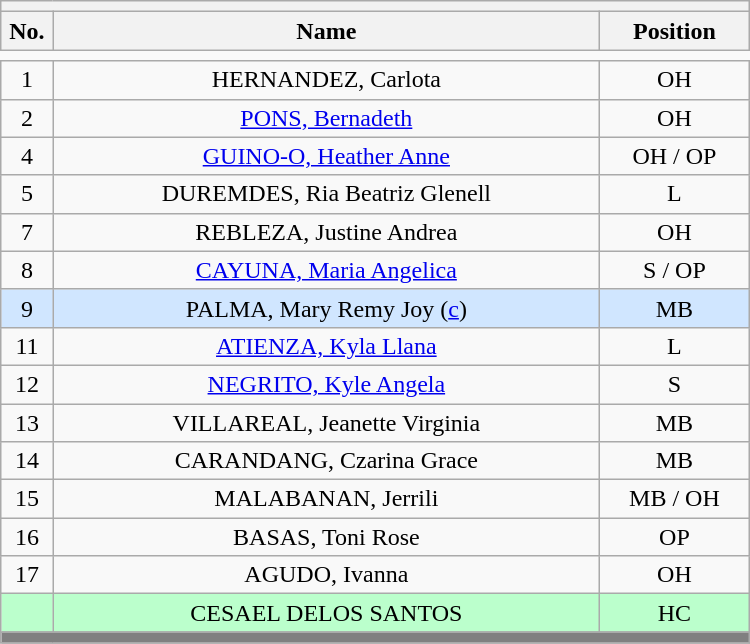<table class='wikitable mw-collapsible mw-collapsed' style="text-align: center; width: 500px; border: none">
<tr>
<th style='text-align: center;' colspan=3></th>
</tr>
<tr>
<th style='width: 7%;'>No.</th>
<th>Name</th>
<th style='width: 20%;'>Position</th>
</tr>
<tr>
<td style='border: none;'></td>
</tr>
<tr>
<td>1</td>
<td>HERNANDEZ, Carlota</td>
<td>OH</td>
</tr>
<tr>
<td>2</td>
<td><a href='#'>PONS, Bernadeth</a></td>
<td>OH</td>
</tr>
<tr>
<td>4</td>
<td><a href='#'>GUINO-O, Heather Anne</a></td>
<td>OH / OP</td>
</tr>
<tr>
<td>5</td>
<td>DUREMDES, Ria Beatriz Glenell</td>
<td>L</td>
</tr>
<tr>
<td>7</td>
<td>REBLEZA, Justine Andrea</td>
<td>OH</td>
</tr>
<tr>
<td>8</td>
<td><a href='#'>CAYUNA, Maria Angelica</a></td>
<td>S / OP</td>
</tr>
<tr style="background:#D0E6FF">
<td>9</td>
<td>PALMA, Mary Remy Joy (<a href='#'>c</a>)</td>
<td>MB</td>
</tr>
<tr>
<td>11</td>
<td><a href='#'>ATIENZA, Kyla Llana</a></td>
<td>L</td>
</tr>
<tr>
<td>12</td>
<td><a href='#'>NEGRITO, Kyle Angela</a></td>
<td>S</td>
</tr>
<tr>
<td>13</td>
<td>VILLAREAL, Jeanette Virginia</td>
<td>MB</td>
</tr>
<tr>
<td>14</td>
<td>CARANDANG, Czarina Grace</td>
<td>MB</td>
</tr>
<tr>
<td>15</td>
<td>MALABANAN, Jerrili</td>
<td>MB / OH</td>
</tr>
<tr>
<td>16</td>
<td>BASAS, Toni Rose</td>
<td>OP</td>
</tr>
<tr>
<td>17</td>
<td>AGUDO, Ivanna</td>
<td>OH</td>
</tr>
<tr style="background:#BBFFCC">
<td></td>
<td>CESAEL DELOS SANTOS</td>
<td>HC</td>
</tr>
<tr>
<th style='background: grey;' colspan=3></th>
</tr>
</table>
